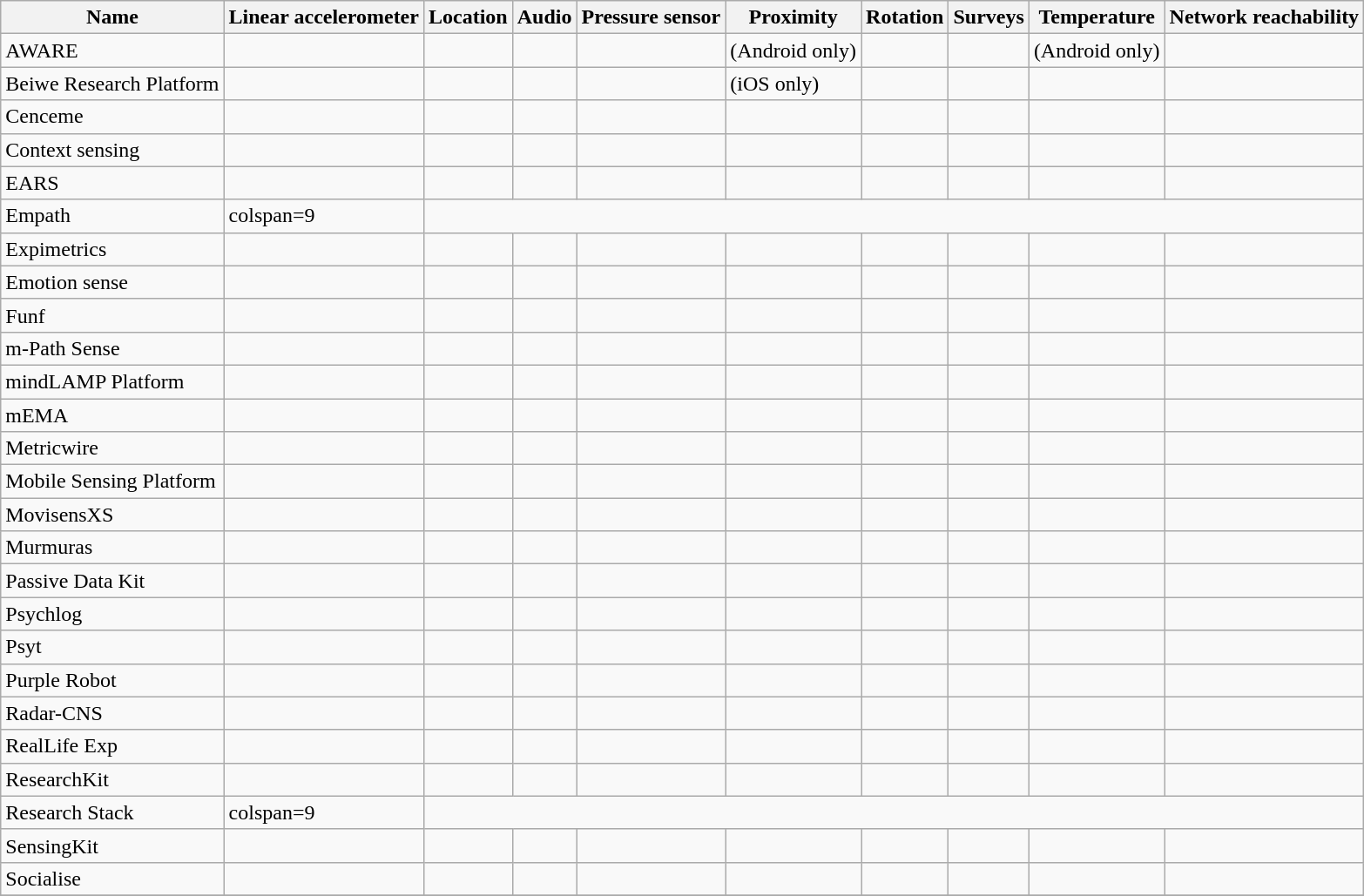<table class="wikitable sortable">
<tr>
<th>Name</th>
<th>Linear accelerometer</th>
<th>Location</th>
<th>Audio</th>
<th>Pressure sensor</th>
<th>Proximity</th>
<th>Rotation</th>
<th>Surveys</th>
<th>Temperature</th>
<th>Network reachability</th>
</tr>
<tr>
<td>AWARE</td>
<td></td>
<td></td>
<td></td>
<td></td>
<td> (Android only)</td>
<td></td>
<td></td>
<td> (Android only)</td>
<td></td>
</tr>
<tr>
<td>Beiwe Research Platform</td>
<td></td>
<td></td>
<td></td>
<td></td>
<td> (iOS only)</td>
<td></td>
<td></td>
<td></td>
<td></td>
</tr>
<tr>
<td>Cenceme</td>
<td></td>
<td></td>
<td></td>
<td></td>
<td></td>
<td></td>
<td></td>
<td></td>
<td></td>
</tr>
<tr>
<td>Context sensing</td>
<td></td>
<td></td>
<td></td>
<td></td>
<td></td>
<td></td>
<td></td>
<td></td>
<td></td>
</tr>
<tr>
<td>EARS</td>
<td></td>
<td></td>
<td></td>
<td></td>
<td></td>
<td></td>
<td></td>
<td></td>
<td></td>
</tr>
<tr>
<td>Empath</td>
<td>colspan=9 </td>
</tr>
<tr>
<td>Expimetrics</td>
<td></td>
<td></td>
<td></td>
<td></td>
<td></td>
<td></td>
<td></td>
<td></td>
<td></td>
</tr>
<tr>
<td>Emotion sense</td>
<td></td>
<td></td>
<td></td>
<td></td>
<td></td>
<td></td>
<td></td>
<td></td>
<td></td>
</tr>
<tr>
<td>Funf</td>
<td></td>
<td></td>
<td></td>
<td></td>
<td></td>
<td></td>
<td></td>
<td></td>
<td></td>
</tr>
<tr>
<td>m-Path Sense</td>
<td></td>
<td></td>
<td></td>
<td></td>
<td></td>
<td></td>
<td></td>
<td></td>
<td></td>
</tr>
<tr>
<td>mindLAMP Platform</td>
<td></td>
<td></td>
<td></td>
<td></td>
<td></td>
<td></td>
<td></td>
<td></td>
<td></td>
</tr>
<tr>
<td>mEMA</td>
<td></td>
<td></td>
<td></td>
<td></td>
<td></td>
<td></td>
<td></td>
<td></td>
<td></td>
</tr>
<tr>
<td>Metricwire</td>
<td></td>
<td></td>
<td></td>
<td></td>
<td></td>
<td></td>
<td></td>
<td></td>
<td></td>
</tr>
<tr>
<td>Mobile Sensing Platform</td>
<td></td>
<td></td>
<td></td>
<td></td>
<td></td>
<td></td>
<td></td>
<td></td>
<td></td>
</tr>
<tr>
<td>MovisensXS</td>
<td></td>
<td></td>
<td></td>
<td></td>
<td></td>
<td></td>
<td></td>
<td></td>
<td></td>
</tr>
<tr>
<td>Murmuras</td>
<td></td>
<td></td>
<td></td>
<td></td>
<td></td>
<td></td>
<td></td>
<td></td>
<td></td>
</tr>
<tr>
<td>Passive Data Kit</td>
<td></td>
<td></td>
<td></td>
<td></td>
<td></td>
<td></td>
<td></td>
<td></td>
<td></td>
</tr>
<tr>
<td>Psychlog</td>
<td></td>
<td></td>
<td></td>
<td></td>
<td></td>
<td></td>
<td></td>
<td></td>
<td></td>
</tr>
<tr>
<td>Psyt</td>
<td></td>
<td></td>
<td></td>
<td></td>
<td></td>
<td></td>
<td></td>
<td></td>
<td></td>
</tr>
<tr>
<td>Purple Robot</td>
<td></td>
<td></td>
<td></td>
<td></td>
<td></td>
<td></td>
<td></td>
<td></td>
<td></td>
</tr>
<tr>
<td>Radar-CNS</td>
<td></td>
<td></td>
<td></td>
<td></td>
<td></td>
<td></td>
<td></td>
<td></td>
<td></td>
</tr>
<tr>
<td>RealLife Exp</td>
<td></td>
<td></td>
<td></td>
<td></td>
<td></td>
<td></td>
<td></td>
<td></td>
<td></td>
</tr>
<tr>
<td>ResearchKit</td>
<td></td>
<td></td>
<td></td>
<td></td>
<td></td>
<td></td>
<td></td>
<td></td>
<td></td>
</tr>
<tr>
<td>Research Stack</td>
<td>colspan=9 </td>
</tr>
<tr>
<td>SensingKit</td>
<td></td>
<td></td>
<td></td>
<td></td>
<td></td>
<td></td>
<td></td>
<td></td>
<td></td>
</tr>
<tr>
<td>Socialise</td>
<td></td>
<td></td>
<td></td>
<td></td>
<td></td>
<td></td>
<td></td>
<td></td>
<td></td>
</tr>
<tr>
</tr>
</table>
